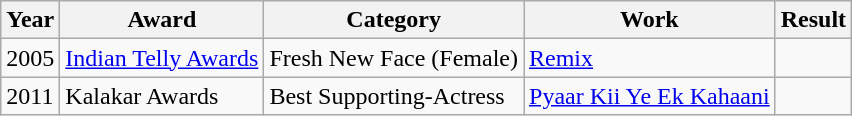<table class="wikitable">
<tr>
<th>Year</th>
<th>Award</th>
<th>Category</th>
<th>Work</th>
<th>Result</th>
</tr>
<tr>
<td>2005</td>
<td><a href='#'>Indian Telly Awards</a></td>
<td>Fresh New Face (Female)</td>
<td><a href='#'>Remix</a></td>
<td></td>
</tr>
<tr>
<td>2011</td>
<td>Kalakar Awards</td>
<td>Best Supporting-Actress</td>
<td><a href='#'>Pyaar Kii Ye Ek Kahaani</a></td>
<td></td>
</tr>
</table>
